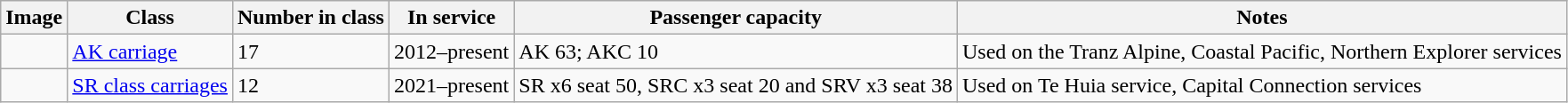<table class="wikitable">
<tr>
<th>Image</th>
<th>Class</th>
<th>Number in class</th>
<th>In service</th>
<th>Passenger capacity</th>
<th>Notes</th>
</tr>
<tr>
<td></td>
<td><a href='#'>AK carriage</a></td>
<td>17</td>
<td>2012–present</td>
<td>AK 63; AKC 10</td>
<td>Used on the Tranz Alpine, Coastal Pacific, Northern Explorer services</td>
</tr>
<tr>
<td></td>
<td><a href='#'>SR class carriages</a></td>
<td>12</td>
<td>2021–present</td>
<td>SR x6 seat 50, SRC x3 seat 20 and SRV x3 seat 38</td>
<td>Used on Te Huia service, Capital Connection  services</td>
</tr>
</table>
